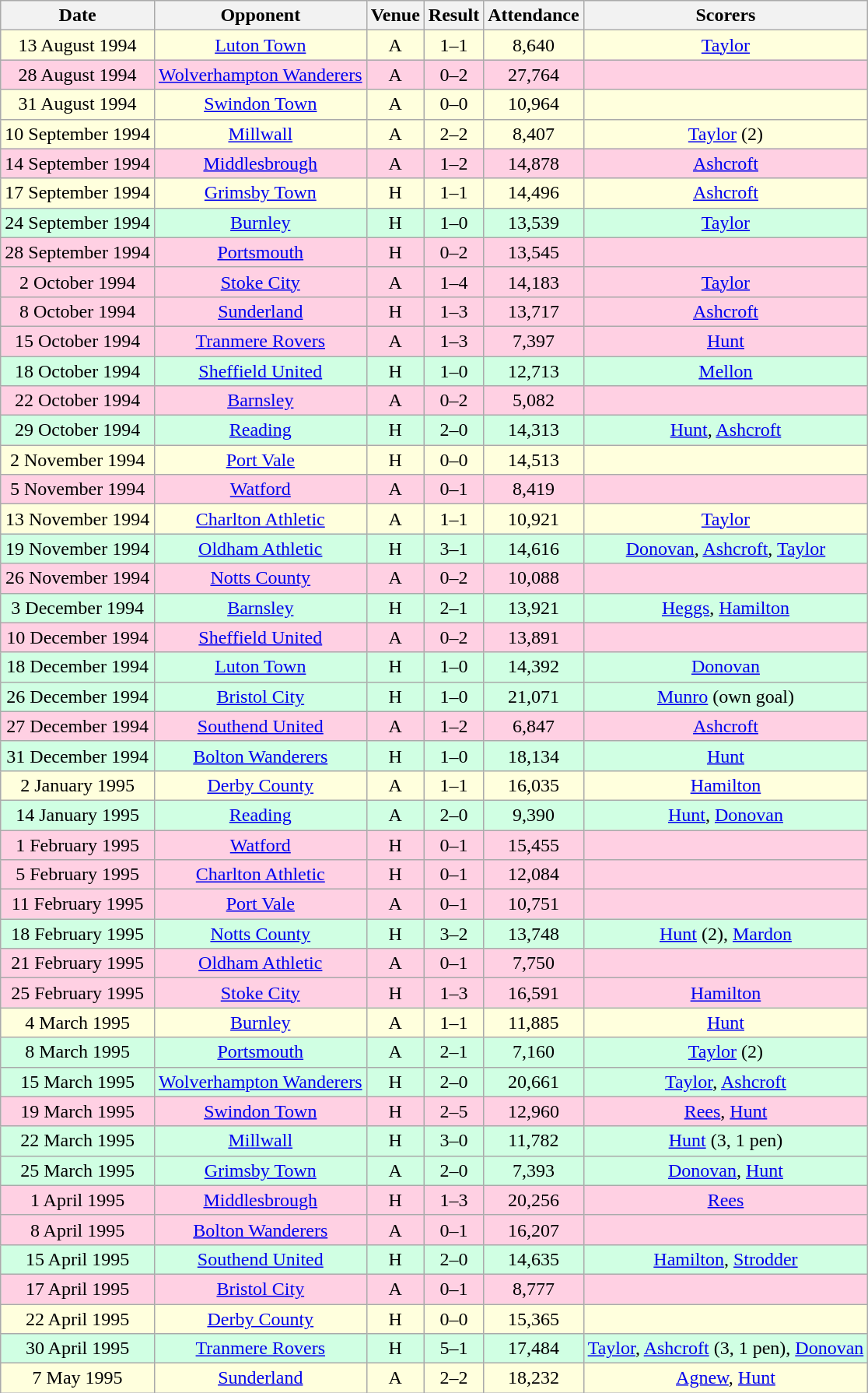<table class="wikitable sortable" style="font-size:100%; text-align:center">
<tr>
<th>Date</th>
<th>Opponent</th>
<th>Venue</th>
<th>Result</th>
<th>Attendance</th>
<th>Scorers</th>
</tr>
<tr style="background-color: #ffffdd;">
<td>13 August 1994</td>
<td><a href='#'>Luton Town</a></td>
<td>A</td>
<td>1–1</td>
<td>8,640</td>
<td><a href='#'>Taylor</a></td>
</tr>
<tr style="background-color: #ffd0e3;">
<td>28 August 1994</td>
<td><a href='#'>Wolverhampton Wanderers</a></td>
<td>A</td>
<td>0–2</td>
<td>27,764</td>
<td></td>
</tr>
<tr style="background-color: #ffffdd;">
<td>31 August 1994</td>
<td><a href='#'>Swindon Town</a></td>
<td>A</td>
<td>0–0</td>
<td>10,964</td>
<td></td>
</tr>
<tr style="background-color: #ffffdd;">
<td>10 September 1994</td>
<td><a href='#'>Millwall</a></td>
<td>A</td>
<td>2–2</td>
<td>8,407</td>
<td><a href='#'>Taylor</a> (2)</td>
</tr>
<tr style="background-color: #ffd0e3;">
<td>14 September 1994</td>
<td><a href='#'>Middlesbrough</a></td>
<td>A</td>
<td>1–2</td>
<td>14,878</td>
<td><a href='#'>Ashcroft</a></td>
</tr>
<tr style="background-color: #ffffdd;">
<td>17 September 1994</td>
<td><a href='#'>Grimsby Town</a></td>
<td>H</td>
<td>1–1</td>
<td>14,496</td>
<td><a href='#'>Ashcroft</a></td>
</tr>
<tr style="background-color: #d0ffe3;">
<td>24 September 1994</td>
<td><a href='#'>Burnley</a></td>
<td>H</td>
<td>1–0</td>
<td>13,539</td>
<td><a href='#'>Taylor</a></td>
</tr>
<tr style="background-color: #ffd0e3;">
<td>28 September 1994</td>
<td><a href='#'>Portsmouth</a></td>
<td>H</td>
<td>0–2</td>
<td>13,545</td>
<td></td>
</tr>
<tr style="background-color: #ffd0e3;">
<td>2 October 1994</td>
<td><a href='#'>Stoke City</a></td>
<td>A</td>
<td>1–4</td>
<td>14,183</td>
<td><a href='#'>Taylor</a></td>
</tr>
<tr style="background-color: #ffd0e3;">
<td>8 October 1994</td>
<td><a href='#'>Sunderland</a></td>
<td>H</td>
<td>1–3</td>
<td>13,717</td>
<td><a href='#'>Ashcroft</a></td>
</tr>
<tr style="background-color: #ffd0e3;">
<td>15 October 1994</td>
<td><a href='#'>Tranmere Rovers</a></td>
<td>A</td>
<td>1–3</td>
<td>7,397</td>
<td><a href='#'>Hunt</a></td>
</tr>
<tr style="background-color: #d0ffe3;">
<td>18 October 1994</td>
<td><a href='#'>Sheffield United</a></td>
<td>H</td>
<td>1–0</td>
<td>12,713</td>
<td><a href='#'>Mellon</a></td>
</tr>
<tr style="background-color: #ffd0e3;">
<td>22 October 1994</td>
<td><a href='#'>Barnsley</a></td>
<td>A</td>
<td>0–2</td>
<td>5,082</td>
<td></td>
</tr>
<tr style="background-color: #d0ffe3;">
<td>29 October 1994</td>
<td><a href='#'>Reading</a></td>
<td>H</td>
<td>2–0</td>
<td>14,313</td>
<td><a href='#'>Hunt</a>, <a href='#'>Ashcroft</a></td>
</tr>
<tr style="background-color: #ffffdd;">
<td>2 November 1994</td>
<td><a href='#'>Port Vale</a></td>
<td>H</td>
<td>0–0</td>
<td>14,513</td>
<td></td>
</tr>
<tr style="background-color: #ffd0e3;">
<td>5 November 1994</td>
<td><a href='#'>Watford</a></td>
<td>A</td>
<td>0–1</td>
<td>8,419</td>
<td></td>
</tr>
<tr style="background-color: #ffffdd;">
<td>13 November 1994</td>
<td><a href='#'>Charlton Athletic</a></td>
<td>A</td>
<td>1–1</td>
<td>10,921</td>
<td><a href='#'>Taylor</a></td>
</tr>
<tr style="background-color: #d0ffe3;">
<td>19 November 1994</td>
<td><a href='#'>Oldham Athletic</a></td>
<td>H</td>
<td>3–1</td>
<td>14,616</td>
<td><a href='#'>Donovan</a>, <a href='#'>Ashcroft</a>, <a href='#'>Taylor</a></td>
</tr>
<tr style="background-color: #ffd0e3;">
<td>26 November 1994</td>
<td><a href='#'>Notts County</a></td>
<td>A</td>
<td>0–2</td>
<td>10,088</td>
<td></td>
</tr>
<tr style="background-color: #d0ffe3;">
<td>3 December 1994</td>
<td><a href='#'>Barnsley</a></td>
<td>H</td>
<td>2–1</td>
<td>13,921</td>
<td><a href='#'>Heggs</a>, <a href='#'>Hamilton</a></td>
</tr>
<tr style="background-color: #ffd0e3;">
<td>10 December 1994</td>
<td><a href='#'>Sheffield United</a></td>
<td>A</td>
<td>0–2</td>
<td>13,891</td>
<td></td>
</tr>
<tr style="background-color: #d0ffe3;">
<td>18 December 1994</td>
<td><a href='#'>Luton Town</a></td>
<td>H</td>
<td>1–0</td>
<td>14,392</td>
<td><a href='#'>Donovan</a></td>
</tr>
<tr style="background-color: #d0ffe3;">
<td>26 December 1994</td>
<td><a href='#'>Bristol City</a></td>
<td>H</td>
<td>1–0</td>
<td>21,071</td>
<td><a href='#'>Munro</a> (own goal)</td>
</tr>
<tr style="background-color: #ffd0e3;">
<td>27 December 1994</td>
<td><a href='#'>Southend United</a></td>
<td>A</td>
<td>1–2</td>
<td>6,847</td>
<td><a href='#'>Ashcroft</a></td>
</tr>
<tr style="background-color: #d0ffe3;">
<td>31 December 1994</td>
<td><a href='#'>Bolton Wanderers</a></td>
<td>H</td>
<td>1–0</td>
<td>18,134</td>
<td><a href='#'>Hunt</a></td>
</tr>
<tr style="background-color: #ffffdd;">
<td>2 January 1995</td>
<td><a href='#'>Derby County</a></td>
<td>A</td>
<td>1–1</td>
<td>16,035</td>
<td><a href='#'>Hamilton</a></td>
</tr>
<tr style="background-color: #d0ffe3;">
<td>14 January 1995</td>
<td><a href='#'>Reading</a></td>
<td>A</td>
<td>2–0</td>
<td>9,390</td>
<td><a href='#'>Hunt</a>, <a href='#'>Donovan</a></td>
</tr>
<tr style="background-color: #ffd0e3;">
<td>1 February 1995</td>
<td><a href='#'>Watford</a></td>
<td>H</td>
<td>0–1</td>
<td>15,455</td>
<td></td>
</tr>
<tr style="background-color: #ffd0e3;">
<td>5 February 1995</td>
<td><a href='#'>Charlton Athletic</a></td>
<td>H</td>
<td>0–1</td>
<td>12,084</td>
<td></td>
</tr>
<tr style="background-color: #ffd0e3;">
<td>11 February 1995</td>
<td><a href='#'>Port Vale</a></td>
<td>A</td>
<td>0–1</td>
<td>10,751</td>
<td></td>
</tr>
<tr style="background-color: #d0ffe3;">
<td>18 February 1995</td>
<td><a href='#'>Notts County</a></td>
<td>H</td>
<td>3–2</td>
<td>13,748</td>
<td><a href='#'>Hunt</a> (2), <a href='#'>Mardon</a></td>
</tr>
<tr style="background-color: #ffd0e3;">
<td>21 February 1995</td>
<td><a href='#'>Oldham Athletic</a></td>
<td>A</td>
<td>0–1</td>
<td>7,750</td>
<td></td>
</tr>
<tr style="background-color: #ffd0e3;">
<td>25 February 1995</td>
<td><a href='#'>Stoke City</a></td>
<td>H</td>
<td>1–3</td>
<td>16,591</td>
<td><a href='#'>Hamilton</a></td>
</tr>
<tr style="background-color: #ffffdd;">
<td>4 March 1995</td>
<td><a href='#'>Burnley</a></td>
<td>A</td>
<td>1–1</td>
<td>11,885</td>
<td><a href='#'>Hunt</a></td>
</tr>
<tr style="background-color: #d0ffe3;">
<td>8 March 1995</td>
<td><a href='#'>Portsmouth</a></td>
<td>A</td>
<td>2–1</td>
<td>7,160</td>
<td><a href='#'>Taylor</a> (2)</td>
</tr>
<tr style="background-color: #d0ffe3;">
<td>15 March 1995</td>
<td><a href='#'>Wolverhampton Wanderers</a></td>
<td>H</td>
<td>2–0</td>
<td>20,661</td>
<td><a href='#'>Taylor</a>, <a href='#'>Ashcroft</a></td>
</tr>
<tr style="background-color: #ffd0e3;">
<td>19 March 1995</td>
<td><a href='#'>Swindon Town</a></td>
<td>H</td>
<td>2–5</td>
<td>12,960</td>
<td><a href='#'>Rees</a>, <a href='#'>Hunt</a></td>
</tr>
<tr style="background-color: #d0ffe3;">
<td>22 March 1995</td>
<td><a href='#'>Millwall</a></td>
<td>H</td>
<td>3–0</td>
<td>11,782</td>
<td><a href='#'>Hunt</a> (3, 1 pen)</td>
</tr>
<tr style="background-color: #d0ffe3;">
<td>25 March 1995</td>
<td><a href='#'>Grimsby Town</a></td>
<td>A</td>
<td>2–0</td>
<td>7,393</td>
<td><a href='#'>Donovan</a>, <a href='#'>Hunt</a></td>
</tr>
<tr style="background-color: #ffd0e3;">
<td>1 April 1995</td>
<td><a href='#'>Middlesbrough</a></td>
<td>H</td>
<td>1–3</td>
<td>20,256</td>
<td><a href='#'>Rees</a></td>
</tr>
<tr style="background-color: #ffd0e3;">
<td>8 April 1995</td>
<td><a href='#'>Bolton Wanderers</a></td>
<td>A</td>
<td>0–1</td>
<td>16,207</td>
<td></td>
</tr>
<tr style="background-color: #d0ffe3;">
<td>15 April 1995</td>
<td><a href='#'>Southend United</a></td>
<td>H</td>
<td>2–0</td>
<td>14,635</td>
<td><a href='#'>Hamilton</a>, <a href='#'>Strodder</a></td>
</tr>
<tr style="background-color: #ffd0e3;">
<td>17 April 1995</td>
<td><a href='#'>Bristol City</a></td>
<td>A</td>
<td>0–1</td>
<td>8,777</td>
<td></td>
</tr>
<tr style="background-color: #ffffdd;">
<td>22 April 1995</td>
<td><a href='#'>Derby County</a></td>
<td>H</td>
<td>0–0</td>
<td>15,365</td>
<td></td>
</tr>
<tr style="background-color: #d0ffe3;">
<td>30 April 1995</td>
<td><a href='#'>Tranmere Rovers</a></td>
<td>H</td>
<td>5–1</td>
<td>17,484</td>
<td><a href='#'>Taylor</a>, <a href='#'>Ashcroft</a> (3, 1 pen), <a href='#'>Donovan</a></td>
</tr>
<tr style="background-color: #ffffdd;">
<td>7 May 1995</td>
<td><a href='#'>Sunderland</a></td>
<td>A</td>
<td>2–2</td>
<td>18,232</td>
<td><a href='#'>Agnew</a>, <a href='#'>Hunt</a></td>
</tr>
</table>
